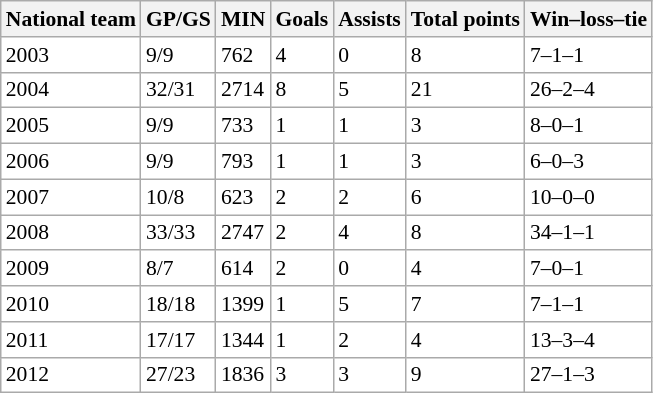<table class="wikitable collapsible collapsed sortable" style="font-size:90%; background:#ffffff;">
<tr>
<th>National team</th>
<th>GP/GS</th>
<th>MIN</th>
<th>Goals</th>
<th>Assists</th>
<th>Total points</th>
<th>Win–loss–tie</th>
</tr>
<tr>
<td>2003</td>
<td>9/9</td>
<td>762</td>
<td>4</td>
<td>0</td>
<td>8</td>
<td>7–1–1</td>
</tr>
<tr>
<td>2004</td>
<td>32/31</td>
<td>2714</td>
<td>8</td>
<td>5</td>
<td>21</td>
<td>26–2–4</td>
</tr>
<tr>
<td>2005</td>
<td>9/9</td>
<td>733</td>
<td>1</td>
<td>1</td>
<td>3</td>
<td>8–0–1</td>
</tr>
<tr>
<td>2006</td>
<td>9/9</td>
<td>793</td>
<td>1</td>
<td>1</td>
<td>3</td>
<td>6–0–3</td>
</tr>
<tr>
<td>2007</td>
<td>10/8</td>
<td>623</td>
<td>2</td>
<td>2</td>
<td>6</td>
<td>10–0–0</td>
</tr>
<tr>
<td>2008</td>
<td>33/33</td>
<td>2747</td>
<td>2</td>
<td>4</td>
<td>8</td>
<td>34–1–1</td>
</tr>
<tr>
<td>2009</td>
<td>8/7</td>
<td>614</td>
<td>2</td>
<td>0</td>
<td>4</td>
<td>7–0–1</td>
</tr>
<tr>
<td>2010</td>
<td>18/18</td>
<td>1399</td>
<td>1</td>
<td>5</td>
<td>7</td>
<td>7–1–1</td>
</tr>
<tr>
<td>2011</td>
<td>17/17</td>
<td>1344</td>
<td>1</td>
<td>2</td>
<td>4</td>
<td>13–3–4</td>
</tr>
<tr>
<td>2012</td>
<td>27/23</td>
<td>1836</td>
<td>3</td>
<td>3</td>
<td>9</td>
<td>27–1–3</td>
</tr>
</table>
